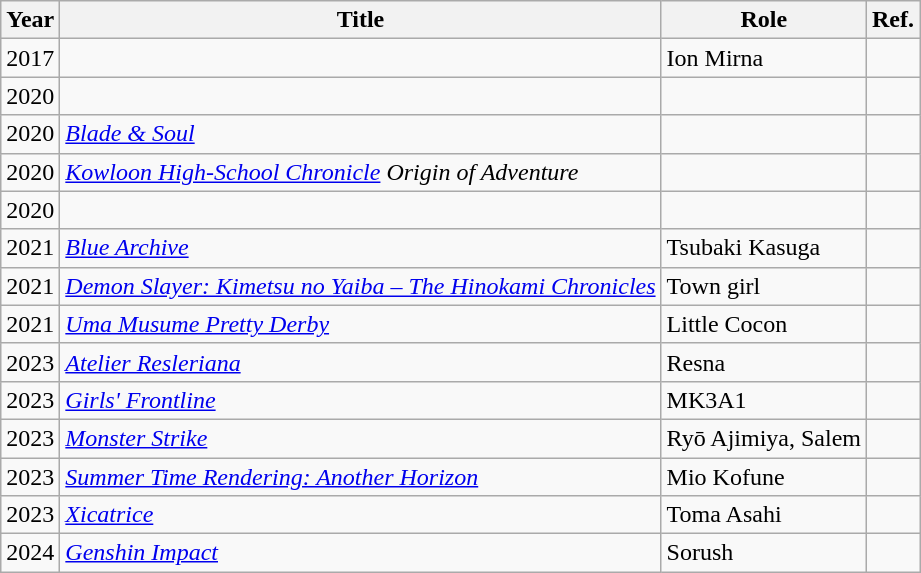<table class="wikitable sortable plainrowheaders">
<tr>
<th scope="col">Year</th>
<th scope="col">Title</th>
<th scope="col">Role</th>
<th scope="col" class="unsortable">Ref.</th>
</tr>
<tr>
<td>2017</td>
<td></td>
<td>Ion Mirna</td>
<td></td>
</tr>
<tr>
<td>2020</td>
<td></td>
<td></td>
<td></td>
</tr>
<tr>
<td>2020</td>
<td><em><a href='#'>Blade & Soul</a></em></td>
<td></td>
<td></td>
</tr>
<tr>
<td>2020</td>
<td><em><a href='#'>Kowloon High-School Chronicle</a> Origin of Adventure</em></td>
<td></td>
<td></td>
</tr>
<tr>
<td>2020</td>
<td></td>
<td></td>
<td></td>
</tr>
<tr>
<td>2021</td>
<td><em><a href='#'>Blue Archive</a></em></td>
<td>Tsubaki Kasuga</td>
<td></td>
</tr>
<tr>
<td>2021</td>
<td><em><a href='#'>Demon Slayer: Kimetsu no Yaiba – The Hinokami Chronicles</a></em></td>
<td>Town girl</td>
<td></td>
</tr>
<tr>
<td>2021</td>
<td><em><a href='#'>Uma Musume Pretty Derby</a></em></td>
<td>Little Cocon</td>
<td></td>
</tr>
<tr>
<td>2023</td>
<td><em><a href='#'>Atelier Resleriana</a></em></td>
<td>Resna</td>
<td></td>
</tr>
<tr>
<td>2023</td>
<td><em><a href='#'>Girls' Frontline</a></em></td>
<td>MK3A1</td>
<td></td>
</tr>
<tr>
<td>2023</td>
<td><em><a href='#'>Monster Strike</a></em></td>
<td>Ryō Ajimiya, Salem</td>
<td></td>
</tr>
<tr>
<td>2023</td>
<td><em><a href='#'>Summer Time Rendering: Another Horizon</a></em></td>
<td>Mio Kofune</td>
<td></td>
</tr>
<tr>
<td>2023</td>
<td><em><a href='#'>Xicatrice</a></em></td>
<td>Toma Asahi</td>
<td></td>
</tr>
<tr>
<td>2024</td>
<td><em><a href='#'>Genshin Impact</a></em></td>
<td>Sorush</td>
<td></td>
</tr>
</table>
